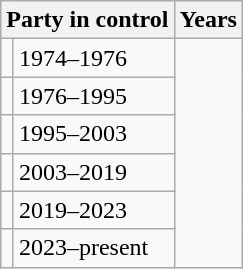<table class="wikitable">
<tr>
<th colspan="2">Party in control</th>
<th>Years</th>
</tr>
<tr>
<td></td>
<td>1974–1976</td>
</tr>
<tr>
<td></td>
<td>1976–1995</td>
</tr>
<tr>
<td></td>
<td>1995–2003</td>
</tr>
<tr>
<td></td>
<td>2003–2019</td>
</tr>
<tr>
<td></td>
<td>2019–2023</td>
</tr>
<tr>
<td></td>
<td>2023–present</td>
</tr>
</table>
